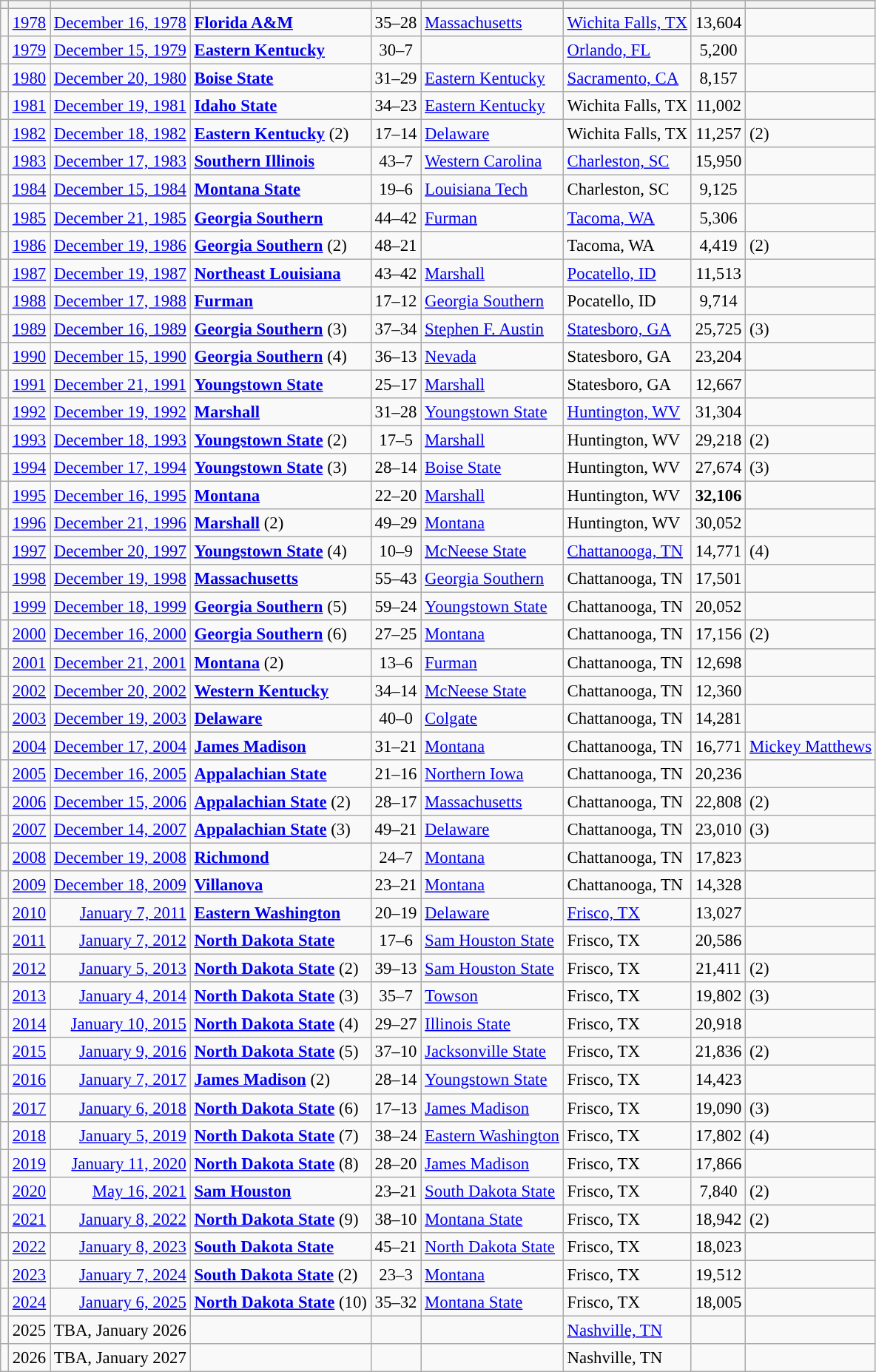<table class="wikitable sortable"; style= "font-size:95%">
<tr>
<th></th>
<th></th>
<th></th>
<th></th>
<th></th>
<th></th>
<th></th>
<th></th>
<th></th>
</tr>
<tr>
<td></td>
<td align=center><a href='#'>1978</a></td>
<td><a href='#'>December 16, 1978</a></td>
<td><a href='#'><strong>Florida A&M</strong></a></td>
<td align=center>35–28</td>
<td><a href='#'>Massachusetts</a></td>
<td><a href='#'>Wichita Falls, TX</a></td>
<td align=center>13,604</td>
<td></td>
</tr>
<tr>
<td></td>
<td align=center><a href='#'>1979</a></td>
<td><a href='#'>December 15, 1979</a></td>
<td><a href='#'><strong>Eastern Kentucky</strong></a></td>
<td align=center>30–7</td>
<td></td>
<td><a href='#'>Orlando, FL</a></td>
<td align=center>5,200</td>
<td></td>
</tr>
<tr>
<td></td>
<td align=center><a href='#'>1980</a></td>
<td><a href='#'>December 20, 1980</a></td>
<td><strong><a href='#'>Boise State</a></strong></td>
<td align=center>31–29</td>
<td><a href='#'>Eastern Kentucky</a></td>
<td><a href='#'>Sacramento, CA</a></td>
<td align=center>8,157</td>
<td></td>
</tr>
<tr>
<td></td>
<td align=center><a href='#'>1981</a></td>
<td><a href='#'>December 19, 1981</a></td>
<td><a href='#'><strong>Idaho State</strong></a></td>
<td align=center>34–23</td>
<td><a href='#'>Eastern Kentucky</a></td>
<td>Wichita Falls, TX</td>
<td align=center>11,002</td>
<td></td>
</tr>
<tr>
<td></td>
<td align=center><a href='#'>1982</a></td>
<td><a href='#'>December 18, 1982</a></td>
<td><a href='#'><strong>Eastern Kentucky</strong></a> (2)</td>
<td align=center>17–14</td>
<td><a href='#'>Delaware</a></td>
<td>Wichita Falls, TX</td>
<td align=center>11,257</td>
<td> (2)</td>
</tr>
<tr>
<td></td>
<td align=center><a href='#'>1983</a></td>
<td><a href='#'>December 17, 1983</a></td>
<td><a href='#'><strong>Southern Illinois</strong></a></td>
<td align=center>43–7</td>
<td><a href='#'>Western Carolina</a></td>
<td><a href='#'>Charleston, SC</a></td>
<td align=center>15,950</td>
<td></td>
</tr>
<tr>
<td></td>
<td align=center><a href='#'>1984</a></td>
<td><a href='#'>December 15, 1984</a></td>
<td><strong><a href='#'>Montana State</a></strong></td>
<td align=center>19–6</td>
<td><a href='#'>Louisiana Tech</a></td>
<td>Charleston, SC</td>
<td align=center>9,125</td>
<td></td>
</tr>
<tr>
<td></td>
<td align=center><a href='#'>1985</a></td>
<td><a href='#'>December 21, 1985</a></td>
<td><a href='#'><strong>Georgia Southern</strong></a></td>
<td align=center>44–42</td>
<td><a href='#'>Furman</a></td>
<td><a href='#'>Tacoma, WA</a></td>
<td align=center>5,306</td>
<td></td>
</tr>
<tr>
<td></td>
<td align=center><a href='#'>1986</a></td>
<td><a href='#'>December 19, 1986</a></td>
<td><a href='#'><strong>Georgia Southern</strong></a> (2)</td>
<td align=center>48–21</td>
<td></td>
<td>Tacoma, WA</td>
<td align=center>4,419</td>
<td> (2)</td>
</tr>
<tr>
<td></td>
<td align=center><a href='#'>1987</a></td>
<td><a href='#'>December 19, 1987</a></td>
<td><strong><a href='#'>Northeast Louisiana</a></strong></td>
<td align=center>43–42</td>
<td><a href='#'>Marshall</a></td>
<td><a href='#'>Pocatello, ID</a></td>
<td align=center>11,513</td>
<td></td>
</tr>
<tr>
<td></td>
<td align=center><a href='#'>1988</a></td>
<td><a href='#'>December 17, 1988</a></td>
<td><a href='#'><strong>Furman</strong></a></td>
<td align=center>17–12</td>
<td><a href='#'>Georgia Southern</a></td>
<td>Pocatello, ID</td>
<td align=center>9,714</td>
<td></td>
</tr>
<tr>
<td></td>
<td align=center><a href='#'>1989</a></td>
<td><a href='#'>December 16, 1989</a></td>
<td><a href='#'><strong>Georgia Southern</strong></a> (3)</td>
<td align=center>37–34</td>
<td><a href='#'>Stephen F. Austin</a></td>
<td><a href='#'>Statesboro, GA</a></td>
<td align=center>25,725</td>
<td> (3)</td>
</tr>
<tr>
<td></td>
<td align=center><a href='#'>1990</a></td>
<td><a href='#'>December 15, 1990</a></td>
<td><a href='#'><strong>Georgia Southern</strong></a> (4)</td>
<td align=center>36–13</td>
<td><a href='#'>Nevada</a></td>
<td>Statesboro, GA</td>
<td align=center>23,204</td>
<td></td>
</tr>
<tr>
<td></td>
<td align=center><a href='#'>1991</a></td>
<td><a href='#'>December 21, 1991</a></td>
<td><a href='#'><strong>Youngstown State</strong></a></td>
<td align=center>25–17</td>
<td><a href='#'>Marshall</a></td>
<td>Statesboro, GA</td>
<td align=center>12,667</td>
<td></td>
</tr>
<tr>
<td></td>
<td align=center><a href='#'>1992</a></td>
<td><a href='#'>December 19, 1992</a></td>
<td><strong><a href='#'>Marshall</a></strong></td>
<td align=center>31–28</td>
<td><a href='#'>Youngstown State</a></td>
<td><a href='#'>Huntington, WV</a></td>
<td align=center>31,304</td>
<td></td>
</tr>
<tr>
<td></td>
<td align=center><a href='#'>1993</a></td>
<td><a href='#'>December 18, 1993</a></td>
<td><a href='#'><strong>Youngstown State</strong></a> (2)</td>
<td align=center>17–5</td>
<td><a href='#'>Marshall</a></td>
<td>Huntington, WV</td>
<td align=center>29,218</td>
<td> (2)</td>
</tr>
<tr>
<td></td>
<td align=center><a href='#'>1994</a></td>
<td><a href='#'>December 17, 1994</a></td>
<td><a href='#'><strong>Youngstown State</strong></a> (3)</td>
<td align=center>28–14</td>
<td><a href='#'>Boise State</a></td>
<td>Huntington, WV</td>
<td align=center>27,674</td>
<td> (3)</td>
</tr>
<tr>
<td></td>
<td align=center><a href='#'>1995</a></td>
<td><a href='#'>December 16, 1995</a></td>
<td><strong><a href='#'>Montana</a></strong></td>
<td align=center>22–20</td>
<td><a href='#'>Marshall</a></td>
<td>Huntington, WV</td>
<td align=center><strong>32,106</strong></td>
<td></td>
</tr>
<tr>
<td></td>
<td align=center><a href='#'>1996</a></td>
<td><a href='#'>December 21, 1996</a></td>
<td><strong><a href='#'>Marshall</a></strong> (2)</td>
<td align=center>49–29</td>
<td><a href='#'>Montana</a></td>
<td>Huntington, WV</td>
<td align=center>30,052</td>
<td></td>
</tr>
<tr>
<td></td>
<td align=center><a href='#'>1997</a></td>
<td><a href='#'>December 20, 1997</a></td>
<td><a href='#'><strong>Youngstown State</strong></a> (4)</td>
<td align=center>10–9</td>
<td><a href='#'>McNeese State</a></td>
<td><a href='#'>Chattanooga, TN</a></td>
<td align=center>14,771</td>
<td> (4)</td>
</tr>
<tr>
<td></td>
<td align=center><a href='#'>1998</a></td>
<td><a href='#'>December 19, 1998</a></td>
<td><strong><a href='#'>Massachusetts</a></strong></td>
<td align=center>55–43</td>
<td><a href='#'>Georgia Southern</a></td>
<td>Chattanooga, TN</td>
<td align=center>17,501</td>
<td></td>
</tr>
<tr>
<td></td>
<td align=center><a href='#'>1999</a></td>
<td><a href='#'>December 18, 1999</a></td>
<td><a href='#'><strong>Georgia Southern</strong></a> (5)</td>
<td align=center>59–24</td>
<td><a href='#'>Youngstown State</a></td>
<td>Chattanooga, TN</td>
<td align=center>20,052</td>
<td></td>
</tr>
<tr>
<td></td>
<td align=center><a href='#'>2000</a></td>
<td><a href='#'>December 16, 2000</a></td>
<td><a href='#'><strong>Georgia Southern</strong></a> (6)</td>
<td align=center>27–25</td>
<td><a href='#'>Montana</a></td>
<td>Chattanooga, TN</td>
<td align=center>17,156</td>
<td> (2)</td>
</tr>
<tr>
<td></td>
<td align=center><a href='#'>2001</a></td>
<td><a href='#'>December 21, 2001</a></td>
<td><strong><a href='#'>Montana</a></strong> (2)</td>
<td align=center>13–6</td>
<td><a href='#'>Furman</a></td>
<td>Chattanooga, TN</td>
<td align=center>12,698</td>
<td></td>
</tr>
<tr>
<td></td>
<td align=center><a href='#'>2002</a></td>
<td><a href='#'>December 20, 2002</a></td>
<td><a href='#'><strong>Western Kentucky</strong></a></td>
<td align=center>34–14</td>
<td><a href='#'>McNeese State</a></td>
<td>Chattanooga, TN</td>
<td align=center>12,360</td>
<td></td>
</tr>
<tr>
<td></td>
<td align=center><a href='#'>2003</a></td>
<td><a href='#'>December 19, 2003</a></td>
<td><strong><a href='#'>Delaware</a></strong></td>
<td align=center>40–0</td>
<td><a href='#'>Colgate</a></td>
<td>Chattanooga, TN</td>
<td align=center>14,281</td>
<td></td>
</tr>
<tr>
<td></td>
<td align=center><a href='#'>2004</a></td>
<td><a href='#'>December 17, 2004</a></td>
<td><a href='#'><strong>James Madison</strong></a></td>
<td align=center>31–21</td>
<td><a href='#'>Montana</a></td>
<td>Chattanooga, TN</td>
<td align=center>16,771</td>
<td><a href='#'>Mickey Matthews</a></td>
</tr>
<tr>
<td></td>
<td align=center><a href='#'>2005</a></td>
<td><a href='#'>December 16, 2005</a></td>
<td><strong><a href='#'>Appalachian State</a></strong></td>
<td align=center>21–16</td>
<td><a href='#'>Northern Iowa</a></td>
<td>Chattanooga, TN</td>
<td align=center>20,236</td>
<td></td>
</tr>
<tr>
<td></td>
<td align=center><a href='#'>2006</a></td>
<td><a href='#'>December 15, 2006</a></td>
<td><strong><a href='#'>Appalachian State</a></strong> (2)</td>
<td align=center>28–17</td>
<td><a href='#'>Massachusetts</a></td>
<td>Chattanooga, TN</td>
<td align=center>22,808</td>
<td> (2)</td>
</tr>
<tr>
<td></td>
<td align=center><a href='#'>2007</a></td>
<td><a href='#'>December 14, 2007</a></td>
<td><strong><a href='#'>Appalachian State</a></strong> (3)</td>
<td align=center>49–21</td>
<td><a href='#'>Delaware</a></td>
<td>Chattanooga, TN</td>
<td align=center>23,010</td>
<td> (3)</td>
</tr>
<tr>
<td></td>
<td align=center><a href='#'>2008</a></td>
<td><a href='#'>December 19, 2008</a></td>
<td><strong><a href='#'>Richmond</a></strong></td>
<td align=center>24–7</td>
<td><a href='#'>Montana</a></td>
<td>Chattanooga, TN</td>
<td align=center>17,823</td>
<td></td>
</tr>
<tr>
<td></td>
<td align=center><a href='#'>2009</a></td>
<td><a href='#'>December 18, 2009</a></td>
<td><strong><a href='#'>Villanova</a></strong></td>
<td align=center>23–21</td>
<td><a href='#'>Montana</a></td>
<td>Chattanooga, TN</td>
<td align=center>14,328</td>
<td></td>
</tr>
<tr>
<td></td>
<td align=center><a href='#'>2010</a></td>
<td align=right><a href='#'>January 7, 2011</a></td>
<td><strong><a href='#'>Eastern Washington</a></strong></td>
<td align=center>20–19</td>
<td><a href='#'>Delaware</a></td>
<td><a href='#'>Frisco, TX</a></td>
<td align=center>13,027</td>
<td></td>
</tr>
<tr>
<td></td>
<td align=center><a href='#'>2011</a></td>
<td align=right><a href='#'>January 7, 2012</a></td>
<td><strong><a href='#'>North Dakota State</a></strong></td>
<td align=center>17–6</td>
<td><a href='#'>Sam Houston State</a></td>
<td>Frisco, TX</td>
<td align=center>20,586</td>
<td></td>
</tr>
<tr>
<td></td>
<td align=center><a href='#'>2012</a></td>
<td align=right><a href='#'>January 5, 2013</a></td>
<td><strong><a href='#'>North Dakota State</a></strong> (2)</td>
<td align=center>39–13</td>
<td><a href='#'>Sam Houston State</a></td>
<td>Frisco, TX</td>
<td align=center>21,411</td>
<td> (2)</td>
</tr>
<tr>
<td></td>
<td align=center><a href='#'>2013</a></td>
<td align=right><a href='#'>January 4, 2014</a></td>
<td><strong><a href='#'>North Dakota State</a></strong> (3)</td>
<td align=center>35–7</td>
<td><a href='#'>Towson</a></td>
<td>Frisco, TX</td>
<td align=center>19,802</td>
<td> (3)</td>
</tr>
<tr>
<td></td>
<td align=center><a href='#'>2014</a></td>
<td align=right><a href='#'>January 10, 2015</a></td>
<td><strong><a href='#'>North Dakota State</a></strong> (4)</td>
<td align=center>29–27</td>
<td><a href='#'>Illinois State</a></td>
<td>Frisco, TX</td>
<td align=center>20,918</td>
<td></td>
</tr>
<tr>
<td></td>
<td align=center><a href='#'>2015</a></td>
<td align=right><a href='#'>January 9, 2016</a></td>
<td><strong><a href='#'>North Dakota State</a></strong> (5)</td>
<td align=center>37–10</td>
<td><a href='#'>Jacksonville State</a></td>
<td>Frisco, TX</td>
<td align=center>21,836</td>
<td> (2)</td>
</tr>
<tr>
<td></td>
<td align=center><a href='#'>2016</a></td>
<td align=right><a href='#'>January 7, 2017</a></td>
<td><strong><a href='#'>James Madison</a></strong> (2)</td>
<td align=center>28–14</td>
<td><a href='#'>Youngstown State</a></td>
<td>Frisco, TX</td>
<td align=center>14,423</td>
<td></td>
</tr>
<tr>
<td></td>
<td align=center><a href='#'>2017</a></td>
<td align=right><a href='#'>January 6, 2018</a></td>
<td><strong><a href='#'>North Dakota State</a></strong> (6)</td>
<td align=center>17–13</td>
<td><a href='#'>James Madison</a></td>
<td>Frisco, TX</td>
<td align=center>19,090</td>
<td> (3)</td>
</tr>
<tr>
<td></td>
<td align=center><a href='#'>2018</a></td>
<td align=right><a href='#'>January 5, 2019</a></td>
<td><strong><a href='#'>North Dakota State</a></strong> (7)</td>
<td align=center>38–24</td>
<td><a href='#'>Eastern Washington</a></td>
<td>Frisco, TX</td>
<td align=center>17,802</td>
<td> (4)</td>
</tr>
<tr>
<td></td>
<td align=center><a href='#'>2019</a></td>
<td align=right><a href='#'>January 11, 2020</a></td>
<td><strong><a href='#'>North Dakota State</a></strong> (8)</td>
<td align=center>28–20</td>
<td><a href='#'>James Madison</a></td>
<td>Frisco, TX</td>
<td align=center>17,866</td>
<td></td>
</tr>
<tr>
<td></td>
<td align=center><a href='#'>2020</a></td>
<td align=right><a href='#'>May 16, 2021</a></td>
<td><strong><a href='#'>Sam Houston</a></strong></td>
<td align=center>23–21</td>
<td><a href='#'>South Dakota State</a></td>
<td>Frisco, TX</td>
<td align=center>7,840</td>
<td> (2)</td>
</tr>
<tr>
<td></td>
<td align=center><a href='#'>2021</a></td>
<td align=right><a href='#'>January 8, 2022</a></td>
<td><strong><a href='#'>North Dakota State</a></strong> (9)</td>
<td align=center>38–10</td>
<td><a href='#'>Montana State</a></td>
<td>Frisco, TX</td>
<td align=center>18,942</td>
<td> (2)</td>
</tr>
<tr>
<td></td>
<td align=center><a href='#'>2022</a></td>
<td align=right><a href='#'>January 8, 2023</a></td>
<td><strong><a href='#'>South Dakota State</a></strong></td>
<td align=center>45–21</td>
<td><a href='#'>North Dakota State</a></td>
<td>Frisco, TX</td>
<td align=center>18,023</td>
<td></td>
</tr>
<tr>
<td></td>
<td align=center><a href='#'>2023</a></td>
<td align=right><a href='#'>January 7, 2024</a></td>
<td><strong><a href='#'>South Dakota State</a></strong> (2)</td>
<td align=center>23–3</td>
<td><a href='#'>Montana</a></td>
<td>Frisco, TX</td>
<td align=center>19,512</td>
<td></td>
</tr>
<tr>
<td></td>
<td align=center><a href='#'>2024</a></td>
<td align=right><a href='#'>January 6, 2025</a></td>
<td><strong><a href='#'>North Dakota State</a></strong> (10)</td>
<td align=center>35–32</td>
<td><a href='#'>Montana State</a></td>
<td>Frisco, TX</td>
<td align=center>18,005</td>
<td></td>
</tr>
<tr>
<td></td>
<td align=center>2025</td>
<td align=right>TBA, January 2026</td>
<td></td>
<td align=center></td>
<td></td>
<td><a href='#'>Nashville, TN</a></td>
<td align=center></td>
<td></td>
</tr>
<tr>
<td></td>
<td align=center>2026</td>
<td align=right>TBA, January 2027</td>
<td></td>
<td align=center></td>
<td></td>
<td>Nashville, TN</td>
<td align=center></td>
<td></td>
</tr>
</table>
